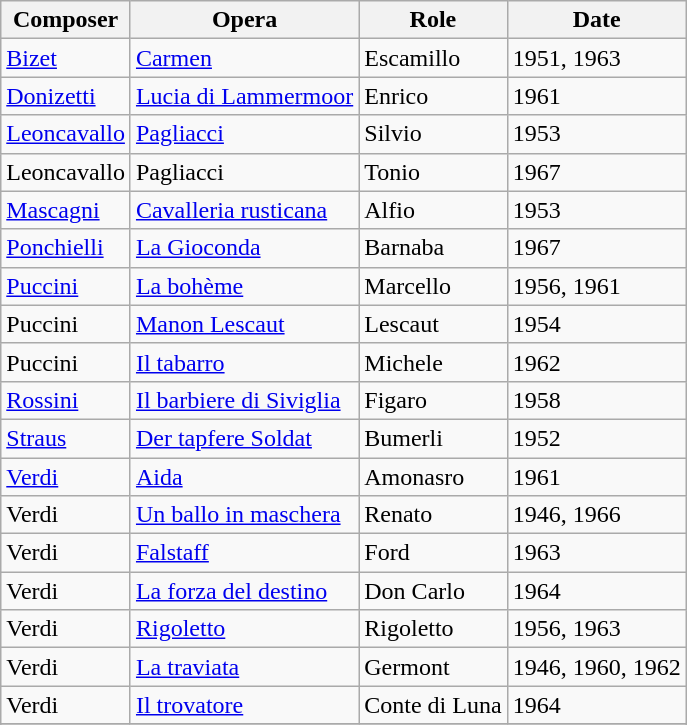<table class="wikitable sortable">
<tr>
<th>Composer</th>
<th>Opera</th>
<th>Role</th>
<th>Date</th>
</tr>
<tr>
<td><a href='#'>Bizet</a></td>
<td><a href='#'>Carmen</a></td>
<td>Escamillo</td>
<td>1951, 1963</td>
</tr>
<tr>
<td><a href='#'>Donizetti</a></td>
<td><a href='#'>Lucia di Lammermoor</a></td>
<td>Enrico</td>
<td>1961</td>
</tr>
<tr>
<td><a href='#'>Leoncavallo</a></td>
<td><a href='#'>Pagliacci</a></td>
<td>Silvio</td>
<td>1953</td>
</tr>
<tr>
<td>Leoncavallo</td>
<td>Pagliacci</td>
<td>Tonio</td>
<td>1967</td>
</tr>
<tr>
<td><a href='#'>Mascagni</a></td>
<td><a href='#'>Cavalleria rusticana</a></td>
<td>Alfio</td>
<td>1953</td>
</tr>
<tr>
<td><a href='#'>Ponchielli</a></td>
<td><a href='#'>La Gioconda</a></td>
<td>Barnaba</td>
<td>1967</td>
</tr>
<tr>
<td><a href='#'>Puccini</a></td>
<td><a href='#'>La bohème</a></td>
<td>Marcello</td>
<td>1956, 1961</td>
</tr>
<tr>
<td>Puccini</td>
<td><a href='#'>Manon Lescaut</a></td>
<td>Lescaut</td>
<td>1954</td>
</tr>
<tr>
<td>Puccini</td>
<td><a href='#'>Il tabarro</a></td>
<td>Michele</td>
<td>1962</td>
</tr>
<tr>
<td><a href='#'>Rossini</a></td>
<td><a href='#'>Il barbiere di Siviglia</a></td>
<td>Figaro</td>
<td>1958</td>
</tr>
<tr>
<td><a href='#'>Straus</a></td>
<td><a href='#'>Der tapfere Soldat</a></td>
<td>Bumerli</td>
<td>1952</td>
</tr>
<tr>
<td><a href='#'>Verdi</a></td>
<td><a href='#'>Aida</a></td>
<td>Amonasro</td>
<td>1961</td>
</tr>
<tr>
<td>Verdi</td>
<td><a href='#'>Un ballo in maschera</a></td>
<td>Renato</td>
<td>1946, 1966</td>
</tr>
<tr>
<td>Verdi</td>
<td><a href='#'>Falstaff</a></td>
<td>Ford</td>
<td>1963</td>
</tr>
<tr>
<td>Verdi</td>
<td><a href='#'>La forza del destino</a></td>
<td>Don Carlo</td>
<td>1964</td>
</tr>
<tr>
<td>Verdi</td>
<td><a href='#'>Rigoletto</a></td>
<td>Rigoletto</td>
<td>1956, 1963</td>
</tr>
<tr>
<td>Verdi</td>
<td><a href='#'>La traviata</a></td>
<td>Germont</td>
<td>1946, 1960, 1962</td>
</tr>
<tr>
<td>Verdi</td>
<td><a href='#'>Il trovatore</a></td>
<td>Conte di Luna</td>
<td>1964</td>
</tr>
<tr>
</tr>
<tr class="sortbottom">
</tr>
</table>
